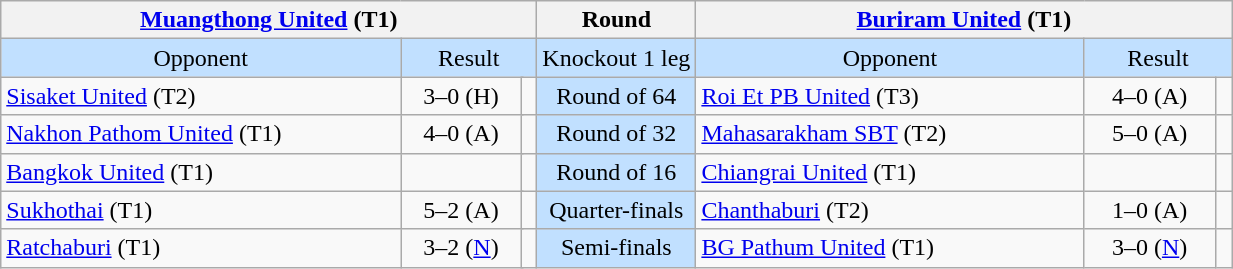<table class="wikitable" style="text-align:center">
<tr>
<th colspan=4 width="350"><a href='#'>Muangthong United</a> (T1)</th>
<th>Round</th>
<th colspan=4 width="350"><a href='#'>Buriram United</a> (T1)</th>
</tr>
<tr style="background:#C1E0FF">
<td>Opponent</td>
<td colspan=3>Result</td>
<td>Knockout 1 leg</td>
<td>Opponent</td>
<td colspan=3>Result</td>
</tr>
<tr>
<td align=left><a href='#'>Sisaket United</a> (T2)</td>
<td colspan=2>3–0 (H)</td>
<td><small></small></td>
<td style="background:#C1E0FF">Round of 64</td>
<td align=left><a href='#'>Roi Et PB United</a> (T3)</td>
<td colspan=2>4–0 (A)</td>
<td><small></small></td>
</tr>
<tr>
<td align=left><a href='#'>Nakhon Pathom United</a> (T1)</td>
<td colspan=2>4–0 (A)</td>
<td><small></small></td>
<td style="background:#C1E0FF">Round of 32</td>
<td align=left><a href='#'>Mahasarakham SBT</a> (T2)</td>
<td colspan=2>5–0 (A)</td>
<td><small></small></td>
</tr>
<tr>
<td align=left><a href='#'>Bangkok United</a> (T1)</td>
<td colspan=2></td>
<td><small></small></td>
<td style="background:#C1E0FF">Round of 16</td>
<td align=left><a href='#'>Chiangrai United</a> (T1)</td>
<td colspan=2></td>
<td><small></small></td>
</tr>
<tr>
<td align=left><a href='#'>Sukhothai</a> (T1)</td>
<td colspan=2>5–2 (A)</td>
<td><small></small></td>
<td style="background:#C1E0FF">Quarter-finals</td>
<td align=left><a href='#'>Chanthaburi</a> (T2)</td>
<td colspan=2>1–0 (A)</td>
<td><small></small></td>
</tr>
<tr>
<td align=left><a href='#'>Ratchaburi</a> (T1)</td>
<td colspan=2>3–2 (<a href='#'>N</a>)</td>
<td><small></small></td>
<td style="background:#C1E0FF">Semi-finals</td>
<td align=left><a href='#'>BG Pathum United</a> (T1)</td>
<td colspan=2>3–0 (<a href='#'>N</a>)</td>
<td><small></small></td>
</tr>
</table>
